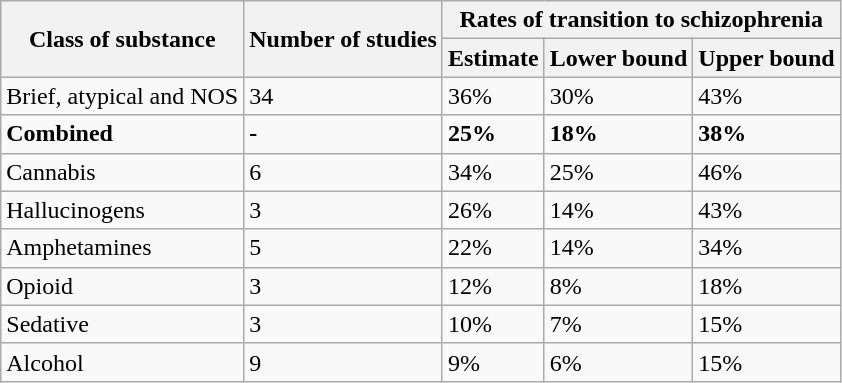<table class="wikitable">
<tr>
<th rowspan="2">Class of substance</th>
<th rowspan="2">Number of studies</th>
<th colspan="3">Rates of transition to schizophrenia</th>
</tr>
<tr>
<th>Estimate</th>
<th>Lower bound</th>
<th>Upper bound</th>
</tr>
<tr>
<td>Brief, atypical and NOS</td>
<td>34</td>
<td>36%</td>
<td>30%</td>
<td>43%</td>
</tr>
<tr>
<td><strong>Combined</strong></td>
<td><strong>-</strong></td>
<td><strong>25%</strong></td>
<td><strong>18%</strong></td>
<td><strong>38%</strong></td>
</tr>
<tr>
<td>Cannabis</td>
<td>6</td>
<td>34%</td>
<td>25%</td>
<td>46%</td>
</tr>
<tr>
<td>Hallucinogens</td>
<td>3</td>
<td>26%</td>
<td>14%</td>
<td>43%</td>
</tr>
<tr>
<td>Amphetamines</td>
<td>5</td>
<td>22%</td>
<td>14%</td>
<td>34%</td>
</tr>
<tr>
<td>Opioid</td>
<td>3</td>
<td>12%</td>
<td>8%</td>
<td>18%</td>
</tr>
<tr>
<td>Sedative</td>
<td>3</td>
<td>10%</td>
<td>7%</td>
<td>15%</td>
</tr>
<tr>
<td>Alcohol</td>
<td>9</td>
<td>9%</td>
<td>6%</td>
<td>15%</td>
</tr>
</table>
